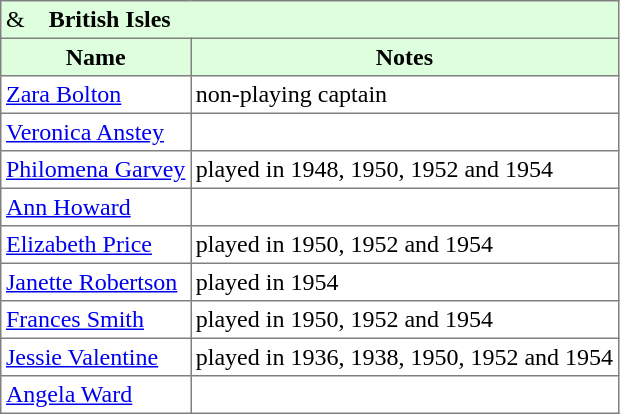<table border="1" cellpadding="3" style="border-collapse: collapse;">
<tr style="background:#ddffdd;">
<td colspan=5> &    <strong>British Isles</strong></td>
</tr>
<tr style="background:#ddffdd;">
<th>Name</th>
<th>Notes</th>
</tr>
<tr>
<td> <a href='#'>Zara Bolton</a></td>
<td>non-playing captain</td>
</tr>
<tr>
<td> <a href='#'>Veronica Anstey</a></td>
<td></td>
</tr>
<tr>
<td> <a href='#'>Philomena Garvey</a></td>
<td>played in 1948, 1950, 1952 and 1954</td>
</tr>
<tr>
<td> <a href='#'>Ann Howard</a></td>
<td></td>
</tr>
<tr>
<td> <a href='#'>Elizabeth Price</a></td>
<td>played in 1950, 1952 and 1954</td>
</tr>
<tr>
<td> <a href='#'>Janette Robertson</a></td>
<td>played in 1954</td>
</tr>
<tr>
<td> <a href='#'>Frances Smith</a></td>
<td>played in 1950, 1952 and 1954</td>
</tr>
<tr>
<td> <a href='#'>Jessie Valentine</a></td>
<td>played in 1936, 1938, 1950, 1952 and 1954</td>
</tr>
<tr>
<td> <a href='#'>Angela Ward</a></td>
</tr>
</table>
